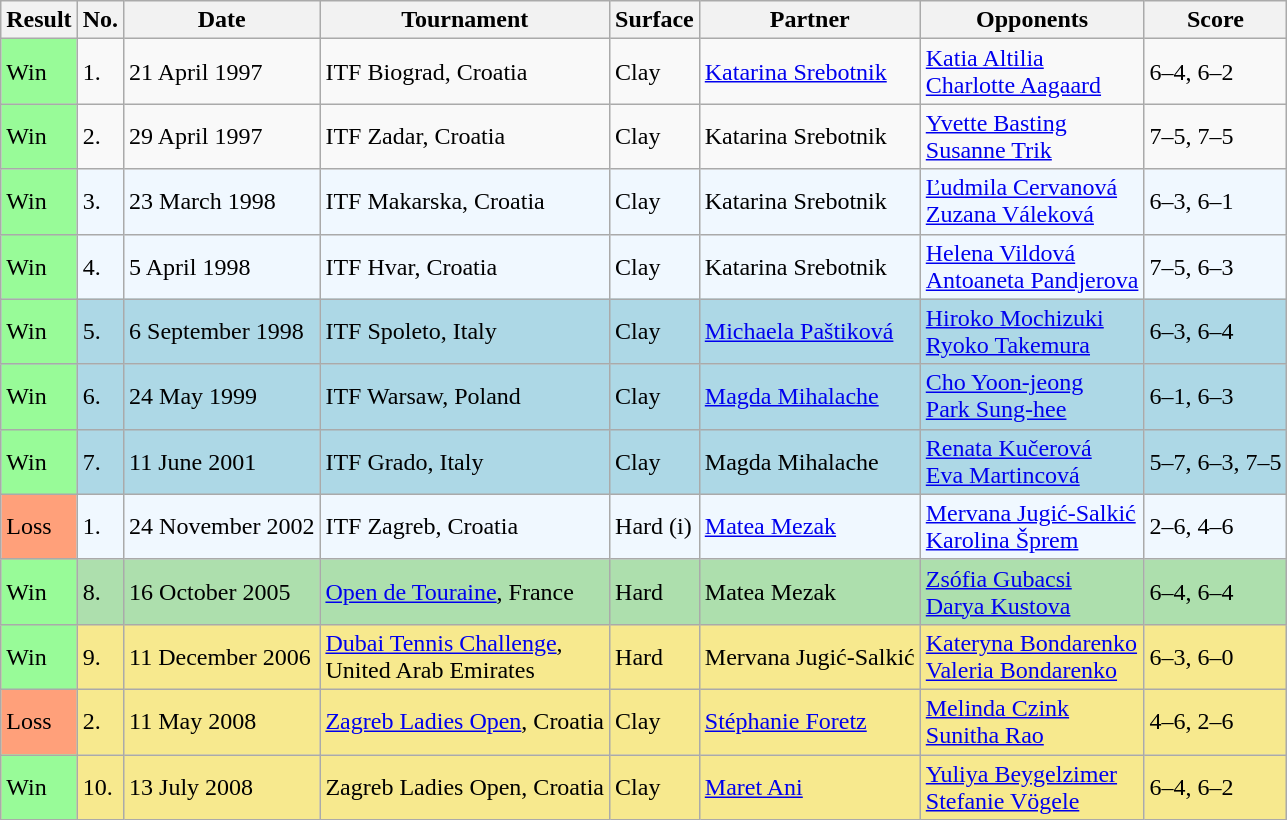<table class="sortable wikitable">
<tr>
<th>Result</th>
<th>No.</th>
<th>Date</th>
<th>Tournament</th>
<th>Surface</th>
<th>Partner</th>
<th>Opponents</th>
<th class="unsortable">Score</th>
</tr>
<tr>
<td style="background:#98fb98;">Win</td>
<td>1.</td>
<td>21 April 1997</td>
<td>ITF Biograd, Croatia</td>
<td>Clay</td>
<td> <a href='#'>Katarina Srebotnik</a></td>
<td> <a href='#'>Katia Altilia</a> <br>  <a href='#'>Charlotte Aagaard</a></td>
<td>6–4, 6–2</td>
</tr>
<tr>
<td style="background:#98fb98;">Win</td>
<td>2.</td>
<td>29 April 1997</td>
<td>ITF Zadar, Croatia</td>
<td>Clay</td>
<td> Katarina Srebotnik</td>
<td> <a href='#'>Yvette Basting</a> <br>  <a href='#'>Susanne Trik</a></td>
<td>7–5, 7–5</td>
</tr>
<tr style="background:#f0f8ff;">
<td style="background:#98fb98;">Win</td>
<td>3.</td>
<td>23 March 1998</td>
<td>ITF Makarska, Croatia</td>
<td>Clay</td>
<td> Katarina Srebotnik</td>
<td> <a href='#'>Ľudmila Cervanová</a> <br>  <a href='#'>Zuzana Váleková</a></td>
<td>6–3, 6–1</td>
</tr>
<tr style="background:#f0f8ff;">
<td style="background:#98fb98;">Win</td>
<td>4.</td>
<td>5 April 1998</td>
<td>ITF Hvar, Croatia</td>
<td>Clay</td>
<td> Katarina Srebotnik</td>
<td> <a href='#'>Helena Vildová</a> <br>  <a href='#'>Antoaneta Pandjerova</a></td>
<td>7–5, 6–3</td>
</tr>
<tr style="background:lightblue;">
<td style="background:#98fb98;">Win</td>
<td>5.</td>
<td>6 September 1998</td>
<td>ITF Spoleto, Italy</td>
<td>Clay</td>
<td> <a href='#'>Michaela Paštiková</a></td>
<td> <a href='#'>Hiroko Mochizuki</a> <br>  <a href='#'>Ryoko Takemura</a></td>
<td>6–3, 6–4</td>
</tr>
<tr style="background:lightblue;">
<td style="background:#98fb98;">Win</td>
<td>6.</td>
<td>24 May 1999</td>
<td>ITF Warsaw, Poland</td>
<td>Clay</td>
<td> <a href='#'>Magda Mihalache</a></td>
<td> <a href='#'>Cho Yoon-jeong</a> <br>  <a href='#'>Park Sung-hee</a></td>
<td>6–1, 6–3</td>
</tr>
<tr style="background:lightblue;">
<td style="background:#98fb98;">Win</td>
<td>7.</td>
<td>11 June 2001</td>
<td>ITF Grado, Italy</td>
<td>Clay</td>
<td> Magda Mihalache</td>
<td> <a href='#'>Renata Kučerová</a> <br>  <a href='#'>Eva Martincová</a></td>
<td>5–7, 6–3, 7–5</td>
</tr>
<tr style="background:#f0f8ff;">
<td style="background:#ffa07a;">Loss</td>
<td>1.</td>
<td>24 November 2002</td>
<td>ITF Zagreb, Croatia</td>
<td>Hard (i)</td>
<td> <a href='#'>Matea Mezak</a></td>
<td> <a href='#'>Mervana Jugić-Salkić</a> <br>  <a href='#'>Karolina Šprem</a></td>
<td>2–6, 4–6</td>
</tr>
<tr style="background:#addfad;">
<td style="background:#98fb98;">Win</td>
<td>8.</td>
<td>16 October 2005</td>
<td><a href='#'>Open de Touraine</a>, France</td>
<td>Hard</td>
<td> Matea Mezak</td>
<td> <a href='#'>Zsófia Gubacsi</a> <br>  <a href='#'>Darya Kustova</a></td>
<td>6–4, 6–4</td>
</tr>
<tr style="background:#f7e98e;">
<td style="background:#98fb98;">Win</td>
<td>9.</td>
<td>11 December 2006</td>
<td><a href='#'>Dubai Tennis Challenge</a>, <br>United Arab Emirates</td>
<td>Hard</td>
<td> Mervana Jugić-Salkić</td>
<td> <a href='#'>Kateryna Bondarenko</a> <br>  <a href='#'>Valeria Bondarenko</a></td>
<td>6–3, 6–0</td>
</tr>
<tr style="background:#f7e98e;">
<td style="background:#ffa07a;">Loss</td>
<td>2.</td>
<td>11 May 2008</td>
<td><a href='#'>Zagreb Ladies Open</a>, Croatia</td>
<td>Clay</td>
<td> <a href='#'>Stéphanie Foretz</a></td>
<td> <a href='#'>Melinda Czink</a> <br>  <a href='#'>Sunitha Rao</a></td>
<td>4–6, 2–6</td>
</tr>
<tr style="background:#f7e98e;">
<td style="background:#98fb98;">Win</td>
<td>10.</td>
<td>13 July 2008</td>
<td>Zagreb Ladies Open, Croatia</td>
<td>Clay</td>
<td> <a href='#'>Maret Ani</a></td>
<td> <a href='#'>Yuliya Beygelzimer</a> <br>  <a href='#'>Stefanie Vögele</a></td>
<td>6–4, 6–2</td>
</tr>
</table>
